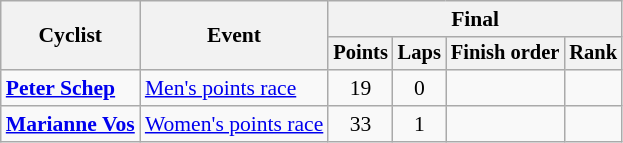<table class="wikitable" style="font-size:90%">
<tr>
<th rowspan=2>Cyclist</th>
<th rowspan=2>Event</th>
<th colspan=4>Final</th>
</tr>
<tr style="font-size:95%">
<th>Points</th>
<th>Laps</th>
<th>Finish order</th>
<th>Rank</th>
</tr>
<tr align=center>
<td align=left><strong><a href='#'>Peter Schep</a></strong></td>
<td align=left><a href='#'>Men's points race</a></td>
<td>19</td>
<td>0</td>
<td></td>
<td></td>
</tr>
<tr align=center>
<td align=left><strong><a href='#'>Marianne Vos</a></strong></td>
<td align=left><a href='#'>Women's points race</a></td>
<td>33</td>
<td>1</td>
<td></td>
<td></td>
</tr>
</table>
